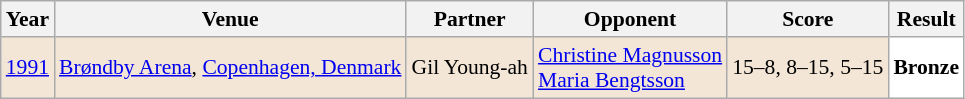<table class="sortable wikitable" style="font-size: 90%;">
<tr>
<th>Year</th>
<th>Venue</th>
<th>Partner</th>
<th>Opponent</th>
<th>Score</th>
<th>Result</th>
</tr>
<tr style="background:#F3E6D7">
<td align="center"><a href='#'>1991</a></td>
<td align="left"><a href='#'>Brøndby Arena</a>, <a href='#'>Copenhagen, Denmark</a></td>
<td align="left"> Gil Young-ah</td>
<td align="left"> <a href='#'>Christine Magnusson</a> <br>  <a href='#'>Maria Bengtsson</a></td>
<td align="left">15–8, 8–15, 5–15</td>
<td style="text-align:left; background: white">  <strong>Bronze</strong></td>
</tr>
</table>
